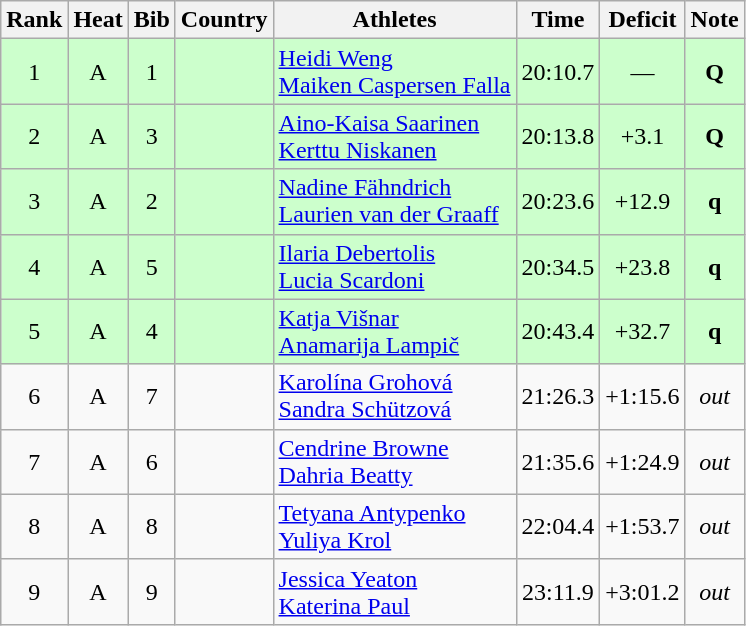<table class="wikitable sortable" style="text-align:center">
<tr>
<th>Rank</th>
<th>Heat</th>
<th>Bib</th>
<th>Country</th>
<th>Athletes</th>
<th>Time</th>
<th>Deficit</th>
<th>Note</th>
</tr>
<tr bgcolor=ccffcc>
<td>1</td>
<td>A</td>
<td>1</td>
<td align=left></td>
<td align=left><a href='#'>Heidi Weng</a><br><a href='#'>Maiken Caspersen Falla</a></td>
<td>20:10.7</td>
<td>—</td>
<td><strong>Q</strong></td>
</tr>
<tr bgcolor=ccffcc>
<td>2</td>
<td>A</td>
<td>3</td>
<td align=left></td>
<td align=left><a href='#'>Aino-Kaisa Saarinen</a><br><a href='#'>Kerttu Niskanen</a></td>
<td>20:13.8</td>
<td>+3.1</td>
<td><strong>Q</strong></td>
</tr>
<tr bgcolor=ccffcc>
<td>3</td>
<td>A</td>
<td>2</td>
<td align=left></td>
<td align=left><a href='#'>Nadine Fähndrich</a><br><a href='#'>Laurien van der Graaff</a></td>
<td>20:23.6</td>
<td>+12.9</td>
<td><strong>q</strong></td>
</tr>
<tr bgcolor=ccffcc>
<td>4</td>
<td>A</td>
<td>5</td>
<td align=left></td>
<td align=left><a href='#'>Ilaria Debertolis</a><br><a href='#'>Lucia Scardoni</a></td>
<td>20:34.5</td>
<td>+23.8</td>
<td><strong>q</strong></td>
</tr>
<tr bgcolor=ccffcc>
<td>5</td>
<td>A</td>
<td>4</td>
<td align=left></td>
<td align=left><a href='#'>Katja Višnar</a><br><a href='#'>Anamarija Lampič</a></td>
<td>20:43.4</td>
<td>+32.7</td>
<td><strong>q</strong></td>
</tr>
<tr>
<td>6</td>
<td>A</td>
<td>7</td>
<td align=left></td>
<td align=left><a href='#'>Karolína Grohová</a><br><a href='#'>Sandra Schützová</a></td>
<td>21:26.3</td>
<td>+1:15.6</td>
<td><em>out</em></td>
</tr>
<tr>
<td>7</td>
<td>A</td>
<td>6</td>
<td align=left></td>
<td align=left><a href='#'>Cendrine Browne</a><br><a href='#'>Dahria Beatty</a></td>
<td>21:35.6</td>
<td>+1:24.9</td>
<td><em>out</em></td>
</tr>
<tr>
<td>8</td>
<td>A</td>
<td>8</td>
<td align=left></td>
<td align=left><a href='#'>Tetyana Antypenko</a><br><a href='#'>Yuliya Krol</a></td>
<td>22:04.4</td>
<td>+1:53.7</td>
<td><em>out</em></td>
</tr>
<tr>
<td>9</td>
<td>A</td>
<td>9</td>
<td align=left></td>
<td align=left><a href='#'>Jessica Yeaton</a><br><a href='#'>Katerina Paul</a></td>
<td>23:11.9</td>
<td>+3:01.2</td>
<td><em>out</em></td>
</tr>
</table>
